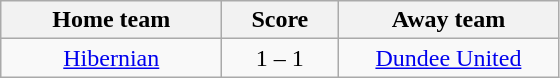<table class="wikitable" style="text-align: center">
<tr>
<th width=140>Home team</th>
<th width=70>Score</th>
<th width=140>Away team</th>
</tr>
<tr>
<td><a href='#'>Hibernian</a></td>
<td>1 – 1</td>
<td><a href='#'>Dundee United</a></td>
</tr>
</table>
